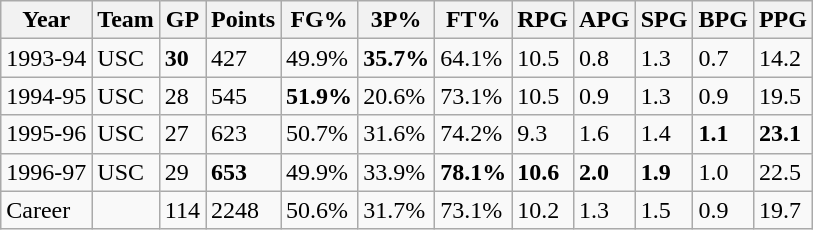<table class="wikitable">
<tr>
<th>Year</th>
<th>Team</th>
<th>GP</th>
<th>Points</th>
<th>FG%</th>
<th>3P%</th>
<th>FT%</th>
<th>RPG</th>
<th>APG</th>
<th>SPG</th>
<th>BPG</th>
<th>PPG</th>
</tr>
<tr>
<td>1993-94</td>
<td>USC</td>
<td><strong>30</strong></td>
<td>427</td>
<td>49.9%</td>
<td><strong>35.7%</strong></td>
<td>64.1%</td>
<td>10.5</td>
<td>0.8</td>
<td>1.3</td>
<td>0.7</td>
<td>14.2</td>
</tr>
<tr>
<td>1994-95</td>
<td>USC</td>
<td>28</td>
<td>545</td>
<td><strong>51.9%</strong></td>
<td>20.6%</td>
<td>73.1%</td>
<td>10.5</td>
<td>0.9</td>
<td>1.3</td>
<td>0.9</td>
<td>19.5</td>
</tr>
<tr>
<td>1995-96</td>
<td>USC</td>
<td>27</td>
<td>623</td>
<td>50.7%</td>
<td>31.6%</td>
<td>74.2%</td>
<td>9.3</td>
<td>1.6</td>
<td>1.4</td>
<td><strong>1.1</strong></td>
<td><strong>23.1</strong></td>
</tr>
<tr>
<td>1996-97</td>
<td>USC</td>
<td>29</td>
<td><strong>653</strong></td>
<td>49.9%</td>
<td>33.9%</td>
<td><strong>78.1%</strong></td>
<td><strong>10.6</strong></td>
<td><strong>2.0</strong></td>
<td><strong>1.9</strong></td>
<td>1.0</td>
<td>22.5</td>
</tr>
<tr>
<td>Career</td>
<td></td>
<td>114</td>
<td>2248</td>
<td>50.6%</td>
<td>31.7%</td>
<td>73.1%</td>
<td>10.2</td>
<td>1.3</td>
<td>1.5</td>
<td>0.9</td>
<td>19.7</td>
</tr>
</table>
